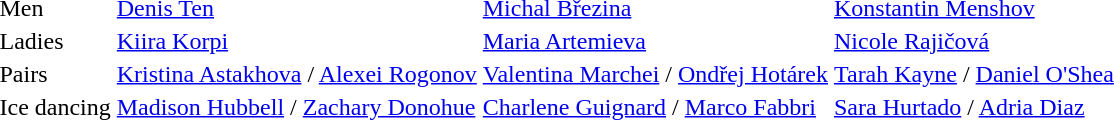<table>
<tr>
<td>Men</td>
<td> <a href='#'>Denis Ten</a></td>
<td> <a href='#'>Michal Březina</a></td>
<td> <a href='#'>Konstantin Menshov</a></td>
</tr>
<tr>
<td>Ladies</td>
<td> <a href='#'>Kiira Korpi</a></td>
<td> <a href='#'>Maria Artemieva</a></td>
<td> <a href='#'>Nicole Rajičová</a></td>
</tr>
<tr>
<td>Pairs</td>
<td> <a href='#'>Kristina Astakhova</a> / <a href='#'>Alexei Rogonov</a></td>
<td> <a href='#'>Valentina Marchei</a> / <a href='#'>Ondřej Hotárek</a></td>
<td> <a href='#'>Tarah Kayne</a> / <a href='#'>Daniel O'Shea</a></td>
</tr>
<tr>
<td>Ice dancing</td>
<td> <a href='#'>Madison Hubbell</a> / <a href='#'>Zachary Donohue</a></td>
<td> <a href='#'>Charlene Guignard</a> / <a href='#'>Marco Fabbri</a></td>
<td> <a href='#'>Sara Hurtado</a> / <a href='#'>Adria Diaz</a></td>
</tr>
</table>
